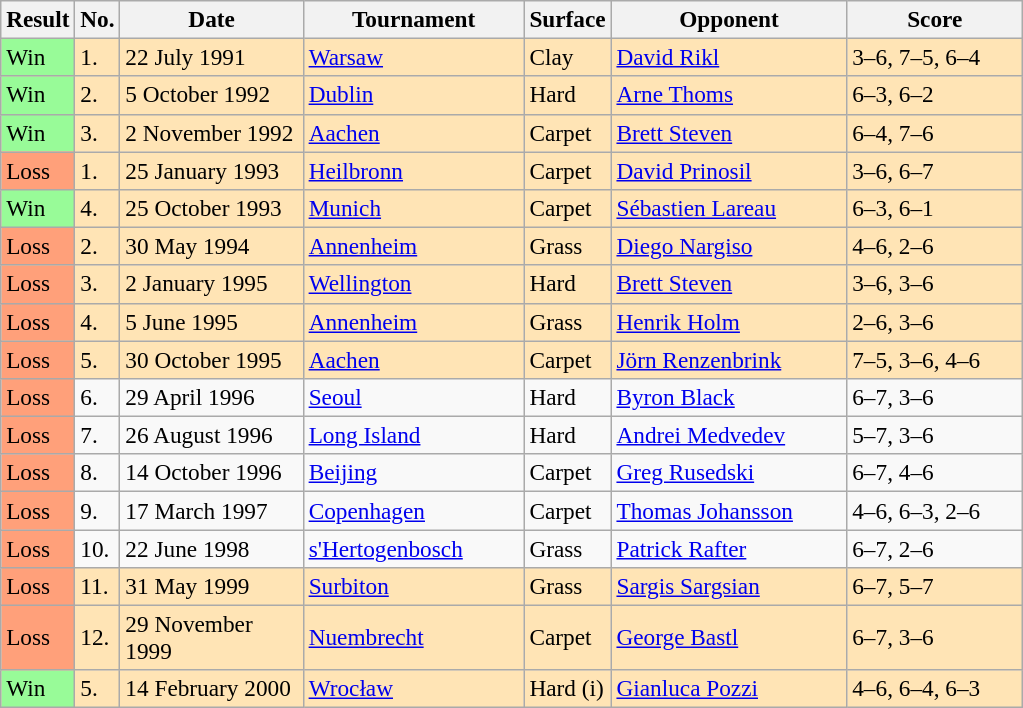<table class="sortable wikitable" style=font-size:97%>
<tr>
<th>Result</th>
<th>No.</th>
<th width=115>Date</th>
<th width=140>Tournament</th>
<th>Surface</th>
<th width=150>Opponent</th>
<th width=110 class="unsortable">Score</th>
</tr>
<tr bgcolor=moccasin>
<td style="background:#98fb98;">Win</td>
<td>1.</td>
<td>22 July 1991</td>
<td><a href='#'>Warsaw</a></td>
<td>Clay</td>
<td> <a href='#'>David Rikl</a></td>
<td>3–6, 7–5, 6–4</td>
</tr>
<tr bgcolor=moccasin>
<td style="background:#98fb98;">Win</td>
<td>2.</td>
<td>5 October 1992</td>
<td><a href='#'>Dublin</a></td>
<td>Hard</td>
<td> <a href='#'>Arne Thoms</a></td>
<td>6–3, 6–2</td>
</tr>
<tr bgcolor=moccasin>
<td style="background:#98fb98;">Win</td>
<td>3.</td>
<td>2 November 1992</td>
<td><a href='#'>Aachen</a></td>
<td>Carpet</td>
<td> <a href='#'>Brett Steven</a></td>
<td>6–4, 7–6</td>
</tr>
<tr bgcolor=moccasin>
<td style="background:#ffa07a;">Loss</td>
<td>1.</td>
<td>25 January 1993</td>
<td><a href='#'>Heilbronn</a></td>
<td>Carpet</td>
<td> <a href='#'>David Prinosil</a></td>
<td>3–6, 6–7</td>
</tr>
<tr bgcolor=moccasin>
<td style="background:#98fb98;">Win</td>
<td>4.</td>
<td>25 October 1993</td>
<td><a href='#'>Munich</a></td>
<td>Carpet</td>
<td> <a href='#'>Sébastien Lareau</a></td>
<td>6–3, 6–1</td>
</tr>
<tr bgcolor=moccasin>
<td style="background:#ffa07a;">Loss</td>
<td>2.</td>
<td>30 May 1994</td>
<td><a href='#'>Annenheim</a></td>
<td>Grass</td>
<td> <a href='#'>Diego Nargiso</a></td>
<td>4–6, 2–6</td>
</tr>
<tr bgcolor=moccasin>
<td style="background:#ffa07a;">Loss</td>
<td>3.</td>
<td>2 January 1995</td>
<td><a href='#'>Wellington</a></td>
<td>Hard</td>
<td> <a href='#'>Brett Steven</a></td>
<td>3–6, 3–6</td>
</tr>
<tr bgcolor=moccasin>
<td style="background:#ffa07a;">Loss</td>
<td>4.</td>
<td>5 June 1995</td>
<td><a href='#'>Annenheim</a></td>
<td>Grass</td>
<td> <a href='#'>Henrik Holm</a></td>
<td>2–6, 3–6</td>
</tr>
<tr bgcolor=moccasin>
<td style="background:#ffa07a;">Loss</td>
<td>5.</td>
<td>30 October 1995</td>
<td><a href='#'>Aachen</a></td>
<td>Carpet</td>
<td> <a href='#'>Jörn Renzenbrink</a></td>
<td>7–5, 3–6, 4–6</td>
</tr>
<tr>
<td style="background:#ffa07a;">Loss</td>
<td>6.</td>
<td>29 April 1996</td>
<td><a href='#'>Seoul</a></td>
<td>Hard</td>
<td> <a href='#'>Byron Black</a></td>
<td>6–7, 3–6</td>
</tr>
<tr>
<td style="background:#ffa07a;">Loss</td>
<td>7.</td>
<td>26 August 1996</td>
<td><a href='#'>Long Island</a></td>
<td>Hard</td>
<td> <a href='#'>Andrei Medvedev</a></td>
<td>5–7, 3–6</td>
</tr>
<tr>
<td style="background:#ffa07a;">Loss</td>
<td>8.</td>
<td>14 October 1996</td>
<td><a href='#'>Beijing</a></td>
<td>Carpet</td>
<td> <a href='#'>Greg Rusedski</a></td>
<td>6–7, 4–6</td>
</tr>
<tr>
<td style="background:#ffa07a;">Loss</td>
<td>9.</td>
<td>17 March 1997</td>
<td><a href='#'>Copenhagen</a></td>
<td>Carpet</td>
<td> <a href='#'>Thomas Johansson</a></td>
<td>4–6, 6–3, 2–6</td>
</tr>
<tr>
<td style="background:#ffa07a;">Loss</td>
<td>10.</td>
<td>22 June 1998</td>
<td><a href='#'>s'Hertogenbosch</a></td>
<td>Grass</td>
<td> <a href='#'>Patrick Rafter</a></td>
<td>6–7, 2–6</td>
</tr>
<tr bgcolor=moccasin>
<td style="background:#ffa07a;">Loss</td>
<td>11.</td>
<td>31 May 1999</td>
<td><a href='#'>Surbiton</a></td>
<td>Grass</td>
<td> <a href='#'>Sargis Sargsian</a></td>
<td>6–7, 5–7</td>
</tr>
<tr bgcolor=moccasin>
<td style="background:#ffa07a;">Loss</td>
<td>12.</td>
<td>29 November 1999</td>
<td><a href='#'>Nuembrecht</a></td>
<td>Carpet</td>
<td> <a href='#'>George Bastl</a></td>
<td>6–7, 3–6</td>
</tr>
<tr bgcolor=moccasin>
<td style="background:#98fb98;">Win</td>
<td>5.</td>
<td>14 February 2000</td>
<td><a href='#'>Wrocław</a></td>
<td>Hard (i)</td>
<td> <a href='#'>Gianluca Pozzi</a></td>
<td>4–6, 6–4, 6–3</td>
</tr>
</table>
